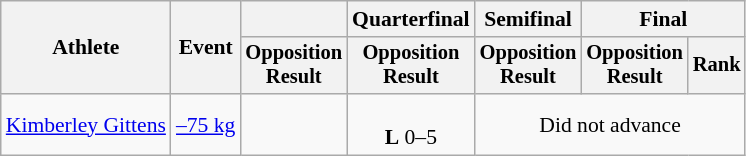<table class=wikitable style=font-size:90%;text-align:center>
<tr>
<th rowspan=2>Athlete</th>
<th rowspan=2>Event</th>
<th></th>
<th>Quarterfinal</th>
<th>Semifinal</th>
<th colspan=2>Final</th>
</tr>
<tr style=font-size:95%>
<th>Opposition<br>Result</th>
<th>Opposition<br>Result</th>
<th>Opposition<br>Result</th>
<th>Opposition<br>Result</th>
<th>Rank</th>
</tr>
<tr>
<td align=left><a href='#'>Kimberley Gittens</a></td>
<td align=left><a href='#'>–75 kg</a></td>
<td></td>
<td><br><strong>L</strong> 0–5</td>
<td colspan="3">Did not advance</td>
</tr>
</table>
